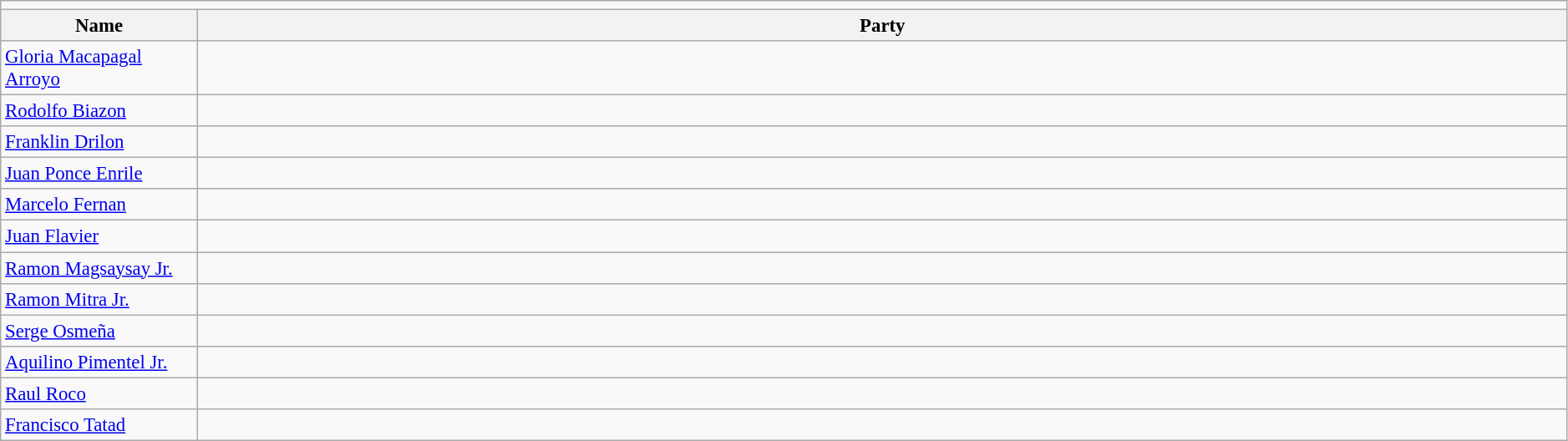<table class=wikitable style="font-size:95%" width=99%>
<tr>
<td colspan=4 bgcolor=></td>
</tr>
<tr>
<th width=150px>Name</th>
<th colspan=2 width=110px>Party</th>
</tr>
<tr>
<td><a href='#'>Gloria Macapagal Arroyo</a></td>
<td></td>
</tr>
<tr>
<td><a href='#'>Rodolfo Biazon</a></td>
<td></td>
</tr>
<tr>
<td><a href='#'>Franklin Drilon</a></td>
<td></td>
</tr>
<tr>
<td><a href='#'>Juan Ponce Enrile</a></td>
<td></td>
</tr>
<tr>
<td><a href='#'>Marcelo Fernan</a></td>
<td></td>
</tr>
<tr>
<td><a href='#'>Juan Flavier</a></td>
<td></td>
</tr>
<tr>
<td><a href='#'>Ramon Magsaysay Jr.</a></td>
<td></td>
</tr>
<tr>
<td><a href='#'>Ramon Mitra Jr.</a></td>
<td></td>
</tr>
<tr>
<td><a href='#'>Serge Osmeña</a></td>
<td></td>
</tr>
<tr>
<td><a href='#'>Aquilino Pimentel Jr.</a></td>
<td></td>
</tr>
<tr>
<td><a href='#'>Raul Roco</a></td>
<td></td>
</tr>
<tr>
<td><a href='#'>Francisco Tatad</a></td>
<td></td>
</tr>
</table>
